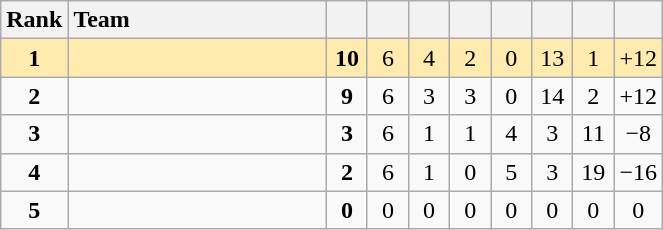<table class="wikitable" style="text-align:center">
<tr>
<th width=30>Rank</th>
<th width=165 style="text-align:left">Team</th>
<th width=20></th>
<th width=20></th>
<th width=20></th>
<th width=20></th>
<th width=20></th>
<th width=20></th>
<th width=20></th>
<th width=20></th>
</tr>
<tr bgcolor="#ffebad">
<td><strong>1</strong></td>
<td align="left"></td>
<td><strong>10</strong></td>
<td>6</td>
<td>4</td>
<td>2</td>
<td>0</td>
<td>13</td>
<td>1</td>
<td>+12</td>
</tr>
<tr>
<td><strong>2</strong></td>
<td align="left"></td>
<td><strong>9</strong></td>
<td>6</td>
<td>3</td>
<td>3</td>
<td>0</td>
<td>14</td>
<td>2</td>
<td>+12</td>
</tr>
<tr>
<td><strong>3</strong></td>
<td align="left"></td>
<td><strong>3</strong></td>
<td>6</td>
<td>1</td>
<td>1</td>
<td>4</td>
<td>3</td>
<td>11</td>
<td>−8</td>
</tr>
<tr>
<td><strong>4</strong></td>
<td align="left"></td>
<td><strong>2</strong></td>
<td>6</td>
<td>1</td>
<td>0</td>
<td>5</td>
<td>3</td>
<td>19</td>
<td>−16</td>
</tr>
<tr>
<td><strong>5</strong></td>
<td align="left"></td>
<td><strong>0</strong></td>
<td>0</td>
<td>0</td>
<td>0</td>
<td>0</td>
<td>0</td>
<td>0</td>
<td>0</td>
</tr>
</table>
